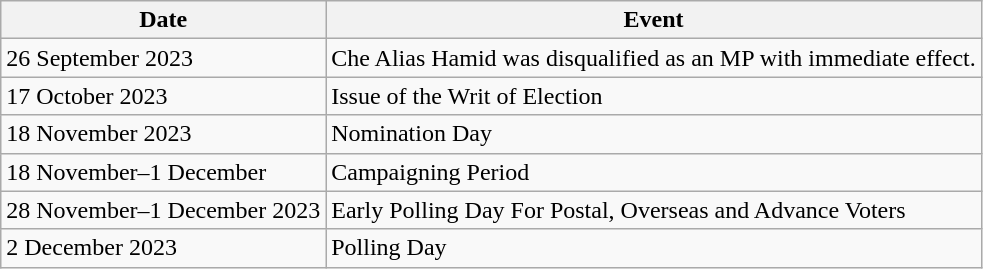<table class="wikitable">
<tr>
<th>Date</th>
<th>Event</th>
</tr>
<tr>
<td>26 September 2023</td>
<td>Che Alias Hamid was disqualified as an MP with immediate effect.</td>
</tr>
<tr>
<td>17 October 2023</td>
<td>Issue of the Writ of Election</td>
</tr>
<tr>
<td>18 November 2023</td>
<td>Nomination Day</td>
</tr>
<tr>
<td>18 November–1 December</td>
<td>Campaigning Period</td>
</tr>
<tr>
<td>28 November–1 December 2023</td>
<td>Early Polling Day For Postal, Overseas and Advance Voters</td>
</tr>
<tr>
<td>2 December 2023</td>
<td>Polling Day</td>
</tr>
</table>
